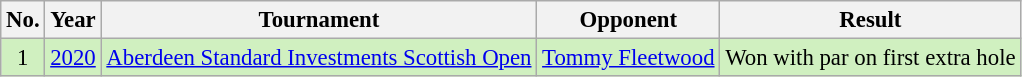<table class="wikitable" style="font-size:95%;">
<tr>
<th>No.</th>
<th>Year</th>
<th>Tournament</th>
<th>Opponent</th>
<th>Result</th>
</tr>
<tr style="background:#D0F0C0;">
<td align=center>1</td>
<td><a href='#'>2020</a></td>
<td><a href='#'>Aberdeen Standard Investments Scottish Open</a></td>
<td> <a href='#'>Tommy Fleetwood</a></td>
<td>Won with par on first extra hole</td>
</tr>
</table>
